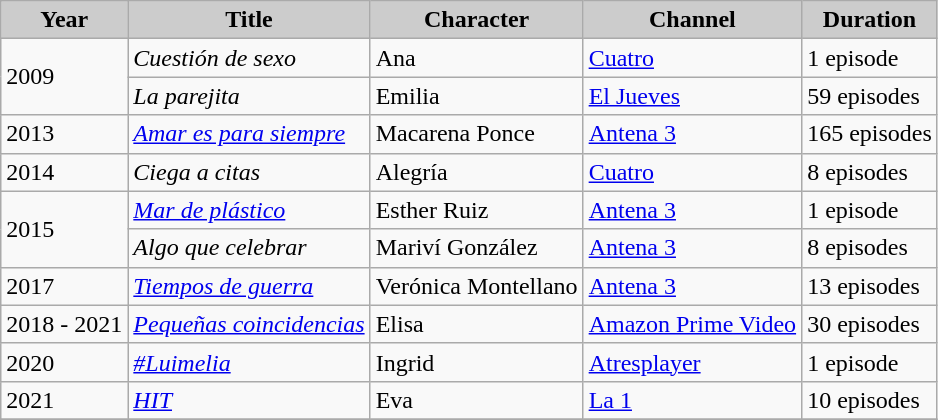<table class="wikitable">
<tr>
<th style="background: #CCCCCC;">Year</th>
<th style="background: #CCCCCC;">Title</th>
<th style="background: #CCCCCC;">Character</th>
<th style="background: #CCCCCC;">Channel</th>
<th style="background: #CCCCCC;">Duration</th>
</tr>
<tr>
<td rowspan="2">2009</td>
<td><em>Cuestión de sexo</em></td>
<td>Ana</td>
<td><a href='#'>Cuatro</a></td>
<td>1 episode</td>
</tr>
<tr>
<td><em>La parejita</em></td>
<td>Emilia</td>
<td><a href='#'>El Jueves</a></td>
<td>59 episodes</td>
</tr>
<tr>
<td>2013</td>
<td><em><a href='#'>Amar es para siempre</a></em></td>
<td>Macarena Ponce</td>
<td><a href='#'>Antena 3</a></td>
<td>165 episodes</td>
</tr>
<tr>
<td>2014</td>
<td><em>Ciega a citas</em></td>
<td>Alegría</td>
<td><a href='#'>Cuatro</a></td>
<td>8 episodes</td>
</tr>
<tr>
<td rowspan="2">2015</td>
<td><em><a href='#'>Mar de plástico</a></em></td>
<td>Esther Ruiz</td>
<td><a href='#'>Antena 3</a></td>
<td>1 episode</td>
</tr>
<tr>
<td><em>Algo que celebrar</em></td>
<td>Mariví González</td>
<td><a href='#'>Antena 3</a></td>
<td>8 episodes</td>
</tr>
<tr>
<td>2017</td>
<td><em><a href='#'>Tiempos de guerra</a></em></td>
<td>Verónica Montellano</td>
<td><a href='#'>Antena 3</a></td>
<td>13 episodes</td>
</tr>
<tr>
<td>2018 - 2021</td>
<td><em><a href='#'>Pequeñas coincidencias</a></em></td>
<td>Elisa</td>
<td><a href='#'>Amazon Prime Video</a></td>
<td>30 episodes</td>
</tr>
<tr>
<td>2020</td>
<td><em><a href='#'>#Luimelia</a></em></td>
<td>Ingrid</td>
<td><a href='#'>Atresplayer</a></td>
<td>1 episode</td>
</tr>
<tr>
<td>2021</td>
<td><em><a href='#'>HIT</a></em></td>
<td>Eva</td>
<td><a href='#'>La 1</a></td>
<td>10 episodes</td>
</tr>
<tr>
</tr>
</table>
